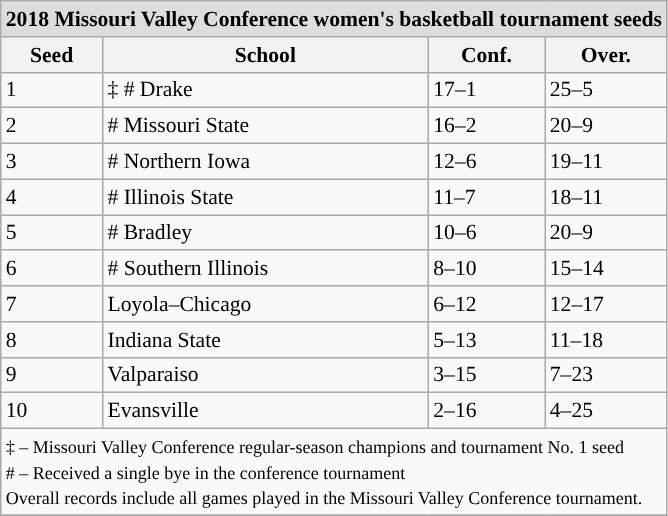<table class="wikitable" style="white-space:nowrap; font-size:90%;">
<tr>
<td colspan="4" style="text-align:center; background:#DDDDDD; font:#000000"><strong>2018 Missouri Valley Conference women's basketball tournament seeds</strong></td>
</tr>
<tr bgcolor="#efefef">
<th>Seed</th>
<th>School</th>
<th>Conf.</th>
<th>Over.</th>
</tr>
<tr>
<td>1</td>
<td>‡ # Drake</td>
<td>17–1</td>
<td>25–5</td>
</tr>
<tr>
<td>2</td>
<td># Missouri State</td>
<td>16–2</td>
<td>20–9</td>
</tr>
<tr>
<td>3</td>
<td># Northern Iowa</td>
<td>12–6</td>
<td>19–11</td>
</tr>
<tr>
<td>4</td>
<td># Illinois State</td>
<td>11–7</td>
<td>18–11</td>
</tr>
<tr>
<td>5</td>
<td># Bradley</td>
<td>10–6</td>
<td>20–9</td>
</tr>
<tr>
<td>6</td>
<td># Southern Illinois</td>
<td>8–10</td>
<td>15–14</td>
</tr>
<tr>
<td>7</td>
<td>Loyola–Chicago</td>
<td>6–12</td>
<td>12–17</td>
</tr>
<tr>
<td>8</td>
<td>Indiana State</td>
<td>5–13</td>
<td>11–18</td>
</tr>
<tr>
<td>9</td>
<td>Valparaiso</td>
<td>3–15</td>
<td>7–23</td>
</tr>
<tr>
<td>10</td>
<td>Evansville</td>
<td>2–16</td>
<td>4–25</td>
</tr>
<tr>
<td colspan="4" style="text-align:left;"><small>‡ – Missouri Valley Conference regular-season champions and tournament No. 1 seed<br># – Received a single bye in the conference tournament<br>Overall records include all games played in the Missouri Valley Conference tournament.</small></td>
</tr>
<tr>
</tr>
</table>
